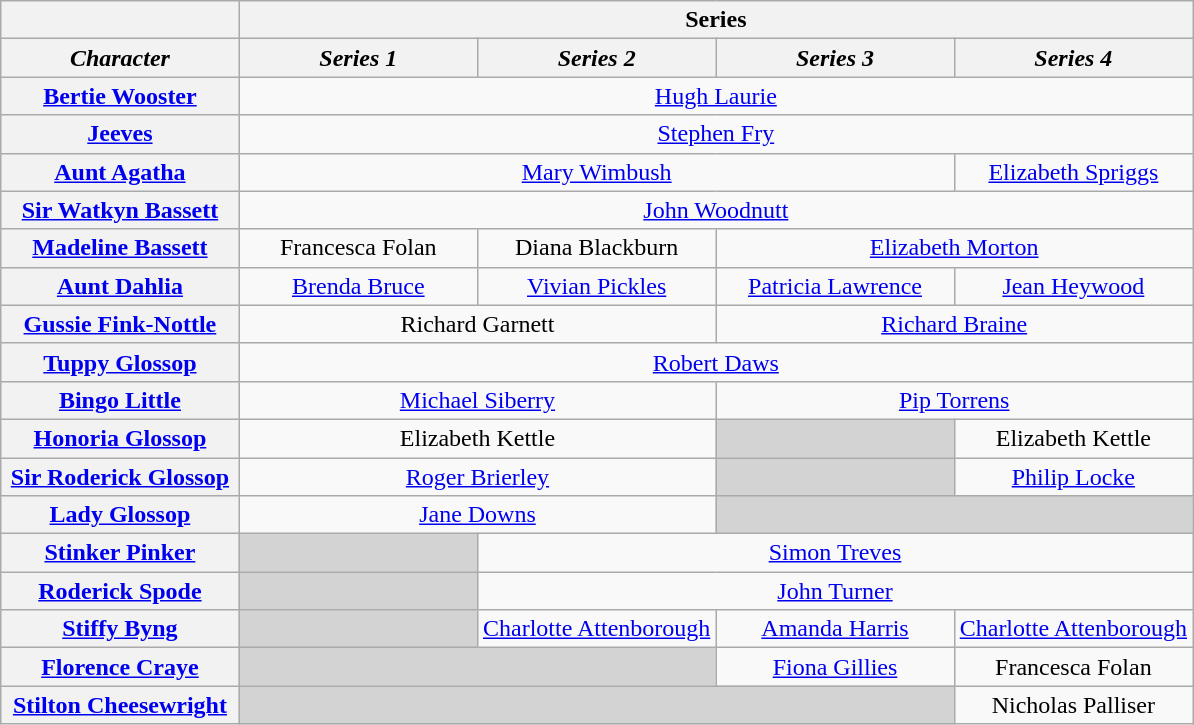<table class="wikitable" style="text-align:center">
<tr>
<th></th>
<th colspan="4">Series</th>
</tr>
<tr>
<th style="width:20%;"><em>Character</em></th>
<th style="width:20%;"><em>Series 1</em></th>
<th style="width:20%;"><em>Series 2</em></th>
<th style="width:20%;"><em>Series 3</em></th>
<th style="width:20%;"><em>Series 4</em></th>
</tr>
<tr>
<th><a href='#'>Bertie Wooster</a></th>
<td colspan="4"><a href='#'>Hugh Laurie</a></td>
</tr>
<tr>
<th><a href='#'>Jeeves</a></th>
<td colspan="4"><a href='#'>Stephen Fry</a></td>
</tr>
<tr>
<th><a href='#'>Aunt Agatha</a></th>
<td colspan="3"><a href='#'>Mary Wimbush</a></td>
<td colspan="1"><a href='#'>Elizabeth Spriggs</a></td>
</tr>
<tr>
<th><a href='#'>Sir Watkyn Bassett</a></th>
<td colspan="4"><a href='#'>John Woodnutt</a></td>
</tr>
<tr>
<th><a href='#'>Madeline Bassett</a></th>
<td colspan="1">Francesca Folan</td>
<td colspan="1">Diana Blackburn</td>
<td colspan="2"><a href='#'>Elizabeth Morton</a></td>
</tr>
<tr>
<th><a href='#'>Aunt Dahlia</a></th>
<td colspan="1"><a href='#'>Brenda Bruce</a></td>
<td colspan="1"><a href='#'>Vivian Pickles</a></td>
<td colspan="1"><a href='#'>Patricia Lawrence</a></td>
<td colspan="1"><a href='#'>Jean Heywood</a></td>
</tr>
<tr>
<th><a href='#'>Gussie Fink-Nottle</a></th>
<td colspan="2">Richard Garnett</td>
<td colspan="2"><a href='#'>Richard Braine</a></td>
</tr>
<tr>
<th><a href='#'>Tuppy Glossop</a></th>
<td colspan="4"><a href='#'>Robert Daws</a></td>
</tr>
<tr>
<th><a href='#'>Bingo Little</a></th>
<td colspan="2"><a href='#'>Michael Siberry</a></td>
<td colspan="2"><a href='#'>Pip Torrens</a></td>
</tr>
<tr>
<th><a href='#'>Honoria Glossop</a></th>
<td colspan="2">Elizabeth Kettle</td>
<td colspan="1" style="background:lightgrey;"> </td>
<td>Elizabeth Kettle</td>
</tr>
<tr>
<th><a href='#'>Sir Roderick Glossop</a></th>
<td colspan="2"><a href='#'>Roger Brierley</a></td>
<td colspan="1" style="background:lightgrey;"> </td>
<td colspan="1"><a href='#'>Philip Locke</a></td>
</tr>
<tr>
<th><a href='#'>Lady Glossop</a></th>
<td colspan="2"><a href='#'>Jane Downs</a></td>
<td colspan="2" style="background:lightgrey;"> </td>
</tr>
<tr>
<th><a href='#'>Stinker Pinker</a></th>
<td colspan="1" style="background:lightgrey;"> </td>
<td colspan="3"><a href='#'>Simon Treves</a></td>
</tr>
<tr>
<th><a href='#'>Roderick Spode</a></th>
<td colspan="1" style="background:lightgrey;"> </td>
<td colspan="3"><a href='#'>John Turner</a></td>
</tr>
<tr>
<th><a href='#'>Stiffy Byng</a></th>
<td colspan="1" style="background:lightgrey;"> </td>
<td colspan="1"><a href='#'>Charlotte Attenborough</a></td>
<td colspan="1"><a href='#'>Amanda Harris</a></td>
<td colspan="1"><a href='#'>Charlotte Attenborough</a></td>
</tr>
<tr>
<th><a href='#'>Florence Craye</a></th>
<td colspan="2" style="background:lightgrey;"> </td>
<td colspan="1"><a href='#'>Fiona Gillies</a></td>
<td colspan="1">Francesca Folan</td>
</tr>
<tr>
<th><a href='#'>Stilton Cheesewright</a></th>
<td colspan="3" style="background:lightgrey;"> </td>
<td colspan="1">Nicholas Palliser</td>
</tr>
</table>
